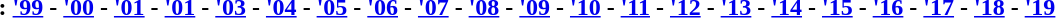<table id="toc" class="toc" summary="Contents" style="margin:auto;">
<tr>
<th>:</th>
<td><strong><a href='#'>'99</a> - <a href='#'>'00</a> - <a href='#'>'01</a> - <a href='#'>'01</a> - <a href='#'>'03</a> - <a href='#'>'04</a> - <a href='#'>'05</a> - <a href='#'>'06</a> - <a href='#'>'07</a> - <a href='#'>'08</a> - <a href='#'>'09</a> - <a href='#'>'10</a> - <a href='#'>'11</a> - <a href='#'>'12</a> - <a href='#'>'13</a> - <a href='#'>'14</a> - <a href='#'>'15</a> - <a href='#'>'16</a> - <a href='#'>'17</a> - <a href='#'>'18</a> - <a href='#'>'19</a></strong> </td>
</tr>
</table>
